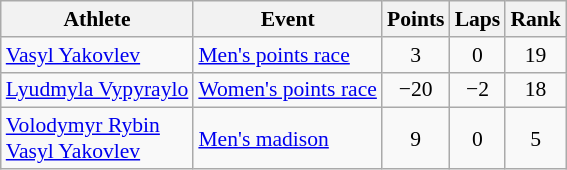<table class=wikitable style="font-size:90%">
<tr>
<th>Athlete</th>
<th>Event</th>
<th>Points</th>
<th>Laps</th>
<th>Rank</th>
</tr>
<tr align=center>
<td align=left><a href='#'>Vasyl Yakovlev</a></td>
<td align=left><a href='#'>Men's points race</a></td>
<td>3</td>
<td>0</td>
<td>19</td>
</tr>
<tr align=center>
<td align=left><a href='#'>Lyudmyla Vypyraylo</a></td>
<td align=left><a href='#'>Women's points race</a></td>
<td>−20</td>
<td>−2</td>
<td>18</td>
</tr>
<tr align=center>
<td align=left><a href='#'>Volodymyr Rybin</a><br><a href='#'>Vasyl Yakovlev</a></td>
<td align=left><a href='#'>Men's madison</a></td>
<td>9</td>
<td>0</td>
<td>5</td>
</tr>
</table>
